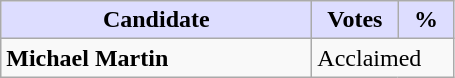<table class="wikitable">
<tr>
<th style="background:#ddf; width:200px;">Candidate</th>
<th style="background:#ddf; width:50px;">Votes</th>
<th style="background:#ddf; width:30px;">%</th>
</tr>
<tr>
<td><strong>Michael Martin</strong></td>
<td colspan="2">Acclaimed</td>
</tr>
</table>
